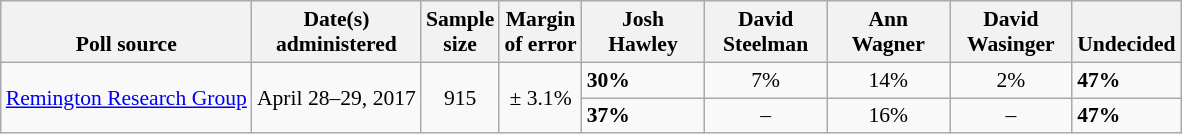<table class="wikitable" style="font-size:90%">
<tr valign=bottom>
<th>Poll source</th>
<th>Date(s)<br>administered</th>
<th>Sample<br>size</th>
<th>Margin<br>of error</th>
<th style="width:75px;">Josh<br>Hawley</th>
<th style="width:75px;">David<br>Steelman</th>
<th style="width:75px;">Ann<br>Wagner</th>
<th style="width:75px;">David<br>Wasinger</th>
<th>Undecided</th>
</tr>
<tr>
<td rowspan=2><a href='#'>Remington Research Group</a></td>
<td align=center rowspan=2>April 28–29, 2017</td>
<td align=center rowspan=2>915</td>
<td align=center rowspan=2>± 3.1%</td>
<td><strong>30%</strong></td>
<td align=center>7%</td>
<td align=center>14%</td>
<td align=center>2%</td>
<td><strong>47%</strong></td>
</tr>
<tr>
<td><strong>37%</strong></td>
<td align=center>–</td>
<td align=center>16%</td>
<td align=center>–</td>
<td><strong>47%</strong></td>
</tr>
</table>
